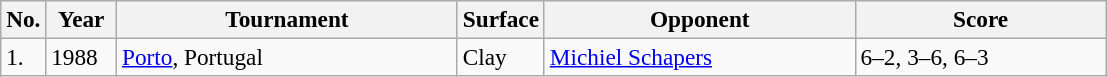<table class="sortable wikitable" style=font-size:97%>
<tr>
<th style="width:20px" class="unsortable">No.</th>
<th style="width:40px">Year</th>
<th style="width:220px">Tournament</th>
<th style="width:50px">Surface</th>
<th style="width:200px">Opponent</th>
<th style="width:160px" class="unsortable">Score</th>
</tr>
<tr>
<td>1.</td>
<td>1988</td>
<td><a href='#'>Porto</a>, Portugal</td>
<td>Clay</td>
<td> <a href='#'>Michiel Schapers</a></td>
<td>6–2, 3–6, 6–3</td>
</tr>
</table>
